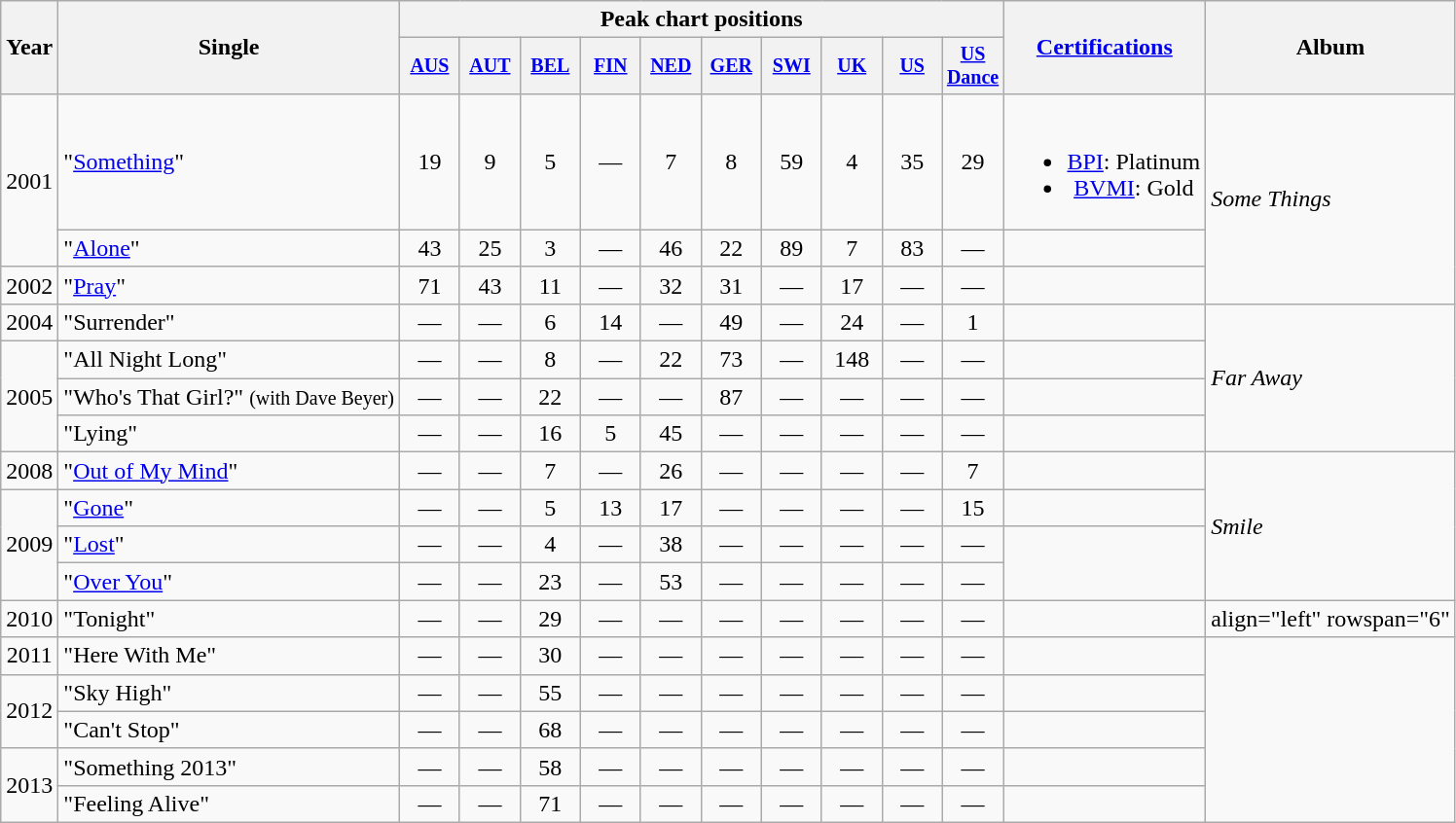<table class="wikitable" style="text-align:center;">
<tr>
<th rowspan="2">Year</th>
<th rowspan="2">Single</th>
<th colspan="10">Peak chart positions</th>
<th rowspan="2"><a href='#'>Certifications</a></th>
<th rowspan="2">Album</th>
</tr>
<tr style="font-size:smaller;">
<th width="35"><a href='#'>AUS</a><br></th>
<th width="35"><a href='#'>AUT</a></th>
<th width="35"><a href='#'>BEL</a></th>
<th width="35"><a href='#'>FIN</a></th>
<th width="35"><a href='#'>NED</a></th>
<th width="35"><a href='#'>GER</a></th>
<th width="35"><a href='#'>SWI</a></th>
<th width="35"><a href='#'>UK</a><br></th>
<th width="35"><a href='#'>US</a></th>
<th width="35"><a href='#'>US Dance</a></th>
</tr>
<tr>
<td rowspan=2>2001</td>
<td style="text-align:left">"<a href='#'>Something</a>"</td>
<td>19</td>
<td>9</td>
<td>5</td>
<td>—</td>
<td>7</td>
<td>8</td>
<td>59</td>
<td>4</td>
<td>35</td>
<td>29</td>
<td><br><ul><li><a href='#'>BPI</a>: Platinum</li><li><a href='#'>BVMI</a>: Gold</li></ul></td>
<td align="left" rowspan="3"><em>Some Things</em></td>
</tr>
<tr>
<td style="text-align:left">"<a href='#'>Alone</a>"</td>
<td>43</td>
<td>25</td>
<td>3</td>
<td>—</td>
<td>46</td>
<td>22</td>
<td>89</td>
<td>7</td>
<td>83</td>
<td>—</td>
<td></td>
</tr>
<tr>
<td>2002</td>
<td style="text-align:left">"<a href='#'>Pray</a>"</td>
<td>71</td>
<td>43</td>
<td>11</td>
<td>—</td>
<td>32</td>
<td>31</td>
<td>—</td>
<td>17</td>
<td>—</td>
<td>—</td>
</tr>
<tr>
<td>2004</td>
<td style="text-align:left">"Surrender"</td>
<td>—</td>
<td>—</td>
<td>6</td>
<td>14</td>
<td>—</td>
<td>49</td>
<td>—</td>
<td>24</td>
<td>—</td>
<td>1</td>
<td></td>
<td align="left" rowspan="4"><em>Far Away</em></td>
</tr>
<tr>
<td rowspan=3>2005</td>
<td style="text-align:left">"All Night Long"</td>
<td>—</td>
<td>—</td>
<td>8</td>
<td>—</td>
<td>22</td>
<td>73</td>
<td>—</td>
<td>148</td>
<td>—</td>
<td>—</td>
<td></td>
</tr>
<tr>
<td style="text-align:left">"Who's That Girl?" <small>(with Dave Beyer)</small></td>
<td>—</td>
<td>—</td>
<td>22</td>
<td>—</td>
<td>—</td>
<td>87</td>
<td>—</td>
<td>—</td>
<td>—</td>
<td>—</td>
<td></td>
</tr>
<tr>
<td style="text-align:left">"Lying"</td>
<td>—</td>
<td>—</td>
<td>16</td>
<td>5</td>
<td>45</td>
<td>—</td>
<td>—</td>
<td>—</td>
<td>—</td>
<td>—</td>
<td></td>
</tr>
<tr>
<td>2008</td>
<td style="text-align:left">"<a href='#'>Out of My Mind</a>"</td>
<td>—</td>
<td>—</td>
<td>7</td>
<td>—</td>
<td>26</td>
<td>—</td>
<td>—</td>
<td>—</td>
<td>—</td>
<td>7</td>
<td></td>
<td align="left" rowspan="4"><em>Smile</em></td>
</tr>
<tr>
<td rowspan=3>2009</td>
<td style="text-align:left">"<a href='#'>Gone</a>"</td>
<td>—</td>
<td>—</td>
<td>5</td>
<td>13</td>
<td>17</td>
<td>—</td>
<td>—</td>
<td>—</td>
<td>—</td>
<td>15</td>
<td></td>
</tr>
<tr>
<td style="text-align:left">"<a href='#'>Lost</a>"</td>
<td>—</td>
<td>—</td>
<td>4</td>
<td>—</td>
<td>38</td>
<td>—</td>
<td>—</td>
<td>—</td>
<td>—</td>
<td>—</td>
</tr>
<tr>
<td style="text-align:left">"<a href='#'>Over You</a>"</td>
<td>—</td>
<td>—</td>
<td>23</td>
<td>—</td>
<td>53</td>
<td>—</td>
<td>—</td>
<td>—</td>
<td>—</td>
<td>—</td>
</tr>
<tr>
<td>2010</td>
<td style="text-align:left">"Tonight"</td>
<td>—</td>
<td>—</td>
<td>29</td>
<td>—</td>
<td>—</td>
<td>—</td>
<td>—</td>
<td>—</td>
<td>—</td>
<td>—</td>
<td></td>
<td>align="left" rowspan="6" </td>
</tr>
<tr>
<td>2011</td>
<td style="text-align:left">"Here With Me"</td>
<td>—</td>
<td>—</td>
<td>30</td>
<td>—</td>
<td>—</td>
<td>—</td>
<td>—</td>
<td>—</td>
<td>—</td>
<td>—</td>
<td></td>
</tr>
<tr>
<td rowspan=2>2012</td>
<td style="text-align:left">"Sky High"</td>
<td>—</td>
<td>—</td>
<td>55</td>
<td>—</td>
<td>—</td>
<td>—</td>
<td>—</td>
<td>—</td>
<td>—</td>
<td>—</td>
<td></td>
</tr>
<tr>
<td style="text-align:left">"Can't Stop"</td>
<td>—</td>
<td>—</td>
<td>68</td>
<td>—</td>
<td>—</td>
<td>—</td>
<td>—</td>
<td>—</td>
<td>—</td>
<td>—</td>
<td></td>
</tr>
<tr>
<td rowspan=2>2013</td>
<td style="text-align:left">"Something 2013"</td>
<td>—</td>
<td>—</td>
<td>58</td>
<td>—</td>
<td>—</td>
<td>—</td>
<td>—</td>
<td>—</td>
<td>—</td>
<td>—</td>
<td></td>
</tr>
<tr>
<td style="text-align:left">"Feeling Alive"</td>
<td>—</td>
<td>—</td>
<td>71</td>
<td>—</td>
<td>—</td>
<td>—</td>
<td>—</td>
<td>—</td>
<td>—</td>
<td>—</td>
<td></td>
</tr>
</table>
